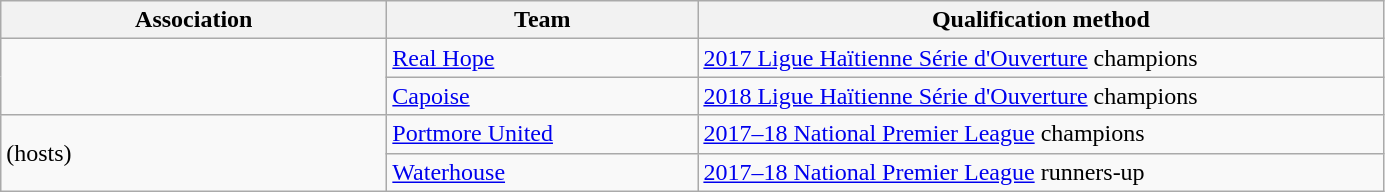<table class="wikitable">
<tr>
<th width=250>Association</th>
<th width=200>Team</th>
<th width=450>Qualification method</th>
</tr>
<tr>
<td rowspan=2></td>
<td><a href='#'>Real Hope</a></td>
<td><a href='#'>2017 Ligue Haïtienne Série d'Ouverture</a> champions</td>
</tr>
<tr>
<td><a href='#'>Capoise</a></td>
<td><a href='#'>2018 Ligue Haïtienne Série d'Ouverture</a> champions</td>
</tr>
<tr>
<td rowspan=2> (hosts)</td>
<td><a href='#'>Portmore United</a></td>
<td><a href='#'>2017–18 National Premier League</a> champions</td>
</tr>
<tr>
<td><a href='#'>Waterhouse</a></td>
<td><a href='#'>2017–18 National Premier League</a> runners-up</td>
</tr>
</table>
